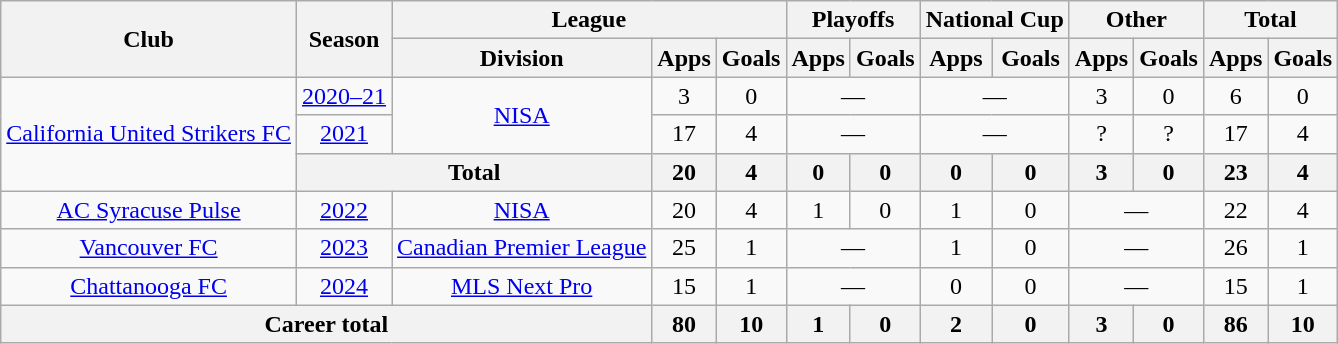<table class="wikitable" style="text-align: center">
<tr>
<th rowspan="2">Club</th>
<th rowspan="2">Season</th>
<th colspan="3">League</th>
<th colspan="2">Playoffs</th>
<th colspan="2">National Cup</th>
<th colspan="2">Other</th>
<th colspan="2">Total</th>
</tr>
<tr>
<th>Division</th>
<th>Apps</th>
<th>Goals</th>
<th>Apps</th>
<th>Goals</th>
<th>Apps</th>
<th>Goals</th>
<th>Apps</th>
<th>Goals</th>
<th>Apps</th>
<th>Goals</th>
</tr>
<tr>
<td rowspan=3><a href='#'>California United Strikers FC</a></td>
<td><a href='#'>2020–21</a></td>
<td rowspan=2><a href='#'>NISA</a></td>
<td>3</td>
<td>0</td>
<td colspan=2>—</td>
<td colspan=2>—</td>
<td>3</td>
<td>0</td>
<td>6</td>
<td>0</td>
</tr>
<tr>
<td><a href='#'>2021</a></td>
<td>17</td>
<td>4</td>
<td colspan=2>—</td>
<td colspan=2>—</td>
<td>?</td>
<td>?</td>
<td>17</td>
<td>4</td>
</tr>
<tr>
<th colspan="2">Total</th>
<th>20</th>
<th>4</th>
<th>0</th>
<th>0</th>
<th>0</th>
<th>0</th>
<th>3</th>
<th>0</th>
<th>23</th>
<th>4</th>
</tr>
<tr>
<td><a href='#'>AC Syracuse Pulse</a></td>
<td><a href='#'>2022</a></td>
<td><a href='#'>NISA</a></td>
<td>20</td>
<td>4</td>
<td>1</td>
<td>0</td>
<td>1</td>
<td>0</td>
<td colspan=2>—</td>
<td>22</td>
<td>4</td>
</tr>
<tr>
<td><a href='#'>Vancouver FC</a></td>
<td><a href='#'>2023</a></td>
<td><a href='#'>Canadian Premier League</a></td>
<td>25</td>
<td>1</td>
<td colspan="2">—</td>
<td>1</td>
<td>0</td>
<td colspan="2">—</td>
<td>26</td>
<td>1</td>
</tr>
<tr>
<td><a href='#'>Chattanooga FC</a></td>
<td><a href='#'>2024</a></td>
<td><a href='#'>MLS Next Pro</a></td>
<td>15</td>
<td>1</td>
<td colspan="2">—</td>
<td>0</td>
<td>0</td>
<td colspan="2">—</td>
<td>15</td>
<td>1</td>
</tr>
<tr>
<th colspan="3">Career total</th>
<th>80</th>
<th>10</th>
<th>1</th>
<th>0</th>
<th>2</th>
<th>0</th>
<th>3</th>
<th>0</th>
<th>86</th>
<th>10</th>
</tr>
</table>
